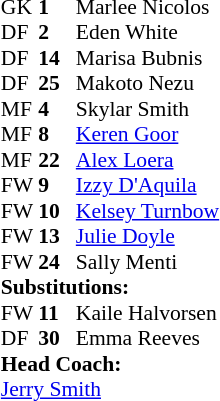<table cellspacing="0" cellpadding="0" style="font-size:90%; margin:0.2em auto;">
<tr>
<th width="25"></th>
<th width="25"></th>
</tr>
<tr>
<td>GK</td>
<td><strong>1</strong></td>
<td> Marlee Nicolos</td>
</tr>
<tr>
<td>DF</td>
<td><strong>2</strong></td>
<td> Eden White</td>
</tr>
<tr>
<td>DF</td>
<td><strong>14</strong></td>
<td> Marisa Bubnis</td>
<td></td>
<td> </td>
</tr>
<tr>
<td>DF</td>
<td><strong>25</strong></td>
<td> Makoto Nezu</td>
<td></td>
</tr>
<tr>
<td>MF</td>
<td><strong>4</strong></td>
<td> Skylar Smith</td>
<td></td>
<td>  </td>
</tr>
<tr>
<td>MF</td>
<td><strong>8</strong></td>
<td> <a href='#'>Keren Goor</a></td>
</tr>
<tr>
<td>MF</td>
<td><strong>22</strong></td>
<td> <a href='#'>Alex Loera</a></td>
<td></td>
</tr>
<tr>
<td>FW</td>
<td><strong>9</strong></td>
<td> <a href='#'>Izzy D'Aquila</a></td>
</tr>
<tr>
<td>FW</td>
<td><strong>10</strong></td>
<td> <a href='#'>Kelsey Turnbow</a></td>
<td></td>
<td>   </td>
</tr>
<tr>
<td>FW</td>
<td><strong>13</strong></td>
<td> <a href='#'>Julie Doyle</a></td>
<td></td>
<td> </td>
</tr>
<tr>
<td>FW</td>
<td><strong>24</strong></td>
<td> Sally Menti</td>
</tr>
<tr>
<td colspan=3><strong>Substitutions:</strong></td>
</tr>
<tr>
<td>FW</td>
<td><strong>11</strong></td>
<td> Kaile Halvorsen</td>
<td></td>
<td>  </td>
</tr>
<tr>
<td>DF</td>
<td><strong>30</strong></td>
<td> Emma Reeves</td>
<td></td>
<td> </td>
</tr>
<tr>
<td colspan=3><strong>Head Coach:</strong></td>
</tr>
<tr>
<td colspan=4> <a href='#'>Jerry Smith</a></td>
</tr>
</table>
